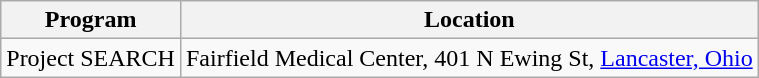<table class="wikitable">
<tr>
<th>Program</th>
<th>Location</th>
</tr>
<tr>
<td>Project SEARCH</td>
<td>Fairfield Medical Center, 401 N Ewing St, <a href='#'>Lancaster, Ohio</a></td>
</tr>
</table>
